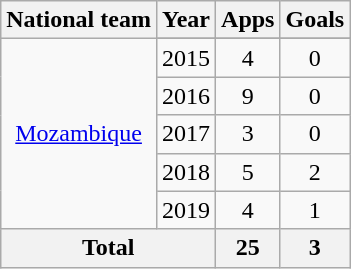<table class="wikitable" style="text-align:center">
<tr>
<th>National team</th>
<th>Year</th>
<th>Apps</th>
<th>Goals</th>
</tr>
<tr>
<td rowspan="6"><a href='#'>Mozambique</a></td>
</tr>
<tr>
<td>2015</td>
<td>4</td>
<td>0</td>
</tr>
<tr>
<td>2016</td>
<td>9</td>
<td>0</td>
</tr>
<tr>
<td>2017</td>
<td>3</td>
<td>0</td>
</tr>
<tr>
<td>2018</td>
<td>5</td>
<td>2</td>
</tr>
<tr>
<td>2019</td>
<td>4</td>
<td>1</td>
</tr>
<tr>
<th colspan=2>Total</th>
<th>25</th>
<th>3</th>
</tr>
</table>
